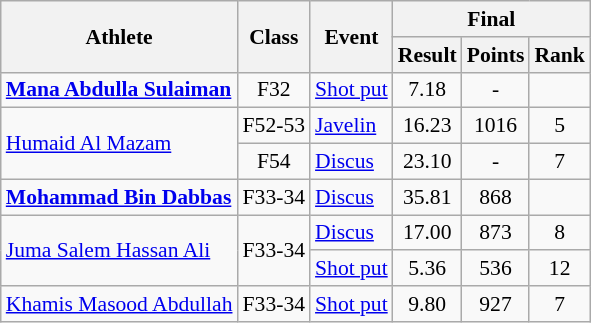<table class=wikitable style="font-size:90%">
<tr>
<th rowspan="2">Athlete</th>
<th rowspan="2">Class</th>
<th rowspan="2">Event</th>
<th colspan="3">Final</th>
</tr>
<tr>
<th>Result</th>
<th>Points</th>
<th>Rank</th>
</tr>
<tr>
<td><strong><a href='#'>Mana Abdulla Sulaiman</a></strong></td>
<td style="text-align:center;">F32</td>
<td><a href='#'>Shot put</a></td>
<td style="text-align:center;">7.18</td>
<td style="text-align:center;">-</td>
<td style="text-align:center;"></td>
</tr>
<tr>
<td rowspan="2"><a href='#'>Humaid Al Mazam</a></td>
<td style="text-align:center;">F52-53</td>
<td><a href='#'>Javelin</a></td>
<td style="text-align:center;">16.23</td>
<td style="text-align:center;">1016</td>
<td style="text-align:center;">5</td>
</tr>
<tr>
<td style="text-align:center;">F54</td>
<td><a href='#'>Discus</a></td>
<td style="text-align:center;">23.10</td>
<td style="text-align:center;">-</td>
<td style="text-align:center;">7</td>
</tr>
<tr>
<td><strong><a href='#'>Mohammad Bin Dabbas</a></strong></td>
<td style="text-align:center;">F33-34</td>
<td><a href='#'>Discus</a></td>
<td style="text-align:center;">35.81</td>
<td style="text-align:center;">868</td>
<td style="text-align:center;"></td>
</tr>
<tr>
<td rowspan="2"><a href='#'>Juma Salem Hassan Ali</a></td>
<td rowspan="2" style="text-align:center;">F33-34</td>
<td><a href='#'>Discus</a></td>
<td style="text-align:center;">17.00</td>
<td style="text-align:center;">873</td>
<td style="text-align:center;">8</td>
</tr>
<tr>
<td><a href='#'>Shot put</a></td>
<td style="text-align:center;">5.36</td>
<td style="text-align:center;">536</td>
<td style="text-align:center;">12</td>
</tr>
<tr>
<td><a href='#'>Khamis Masood Abdullah</a></td>
<td style="text-align:center;">F33-34</td>
<td><a href='#'>Shot put</a></td>
<td style="text-align:center;">9.80</td>
<td style="text-align:center;">927</td>
<td style="text-align:center;">7</td>
</tr>
</table>
